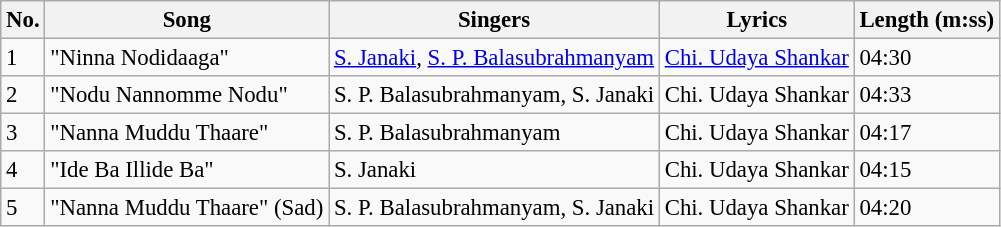<table class="wikitable" style="font-size:95%;">
<tr>
<th>No.</th>
<th>Song</th>
<th>Singers</th>
<th>Lyrics</th>
<th>Length (m:ss)</th>
</tr>
<tr>
<td>1</td>
<td>"Ninna Nodidaaga"</td>
<td><a href='#'>S. Janaki</a>, <a href='#'>S. P. Balasubrahmanyam</a></td>
<td><a href='#'>Chi. Udaya Shankar</a></td>
<td>04:30</td>
</tr>
<tr>
<td>2</td>
<td>"Nodu Nannomme Nodu"</td>
<td>S. P. Balasubrahmanyam, S. Janaki</td>
<td>Chi. Udaya Shankar</td>
<td>04:33</td>
</tr>
<tr>
<td>3</td>
<td>"Nanna Muddu Thaare"</td>
<td>S. P. Balasubrahmanyam</td>
<td>Chi. Udaya Shankar</td>
<td>04:17</td>
</tr>
<tr>
<td>4</td>
<td>"Ide Ba Illide Ba"</td>
<td>S. Janaki</td>
<td>Chi. Udaya Shankar</td>
<td>04:15</td>
</tr>
<tr>
<td>5</td>
<td>"Nanna Muddu Thaare" (Sad)</td>
<td>S. P. Balasubrahmanyam, S. Janaki</td>
<td>Chi. Udaya Shankar</td>
<td>04:20</td>
</tr>
</table>
